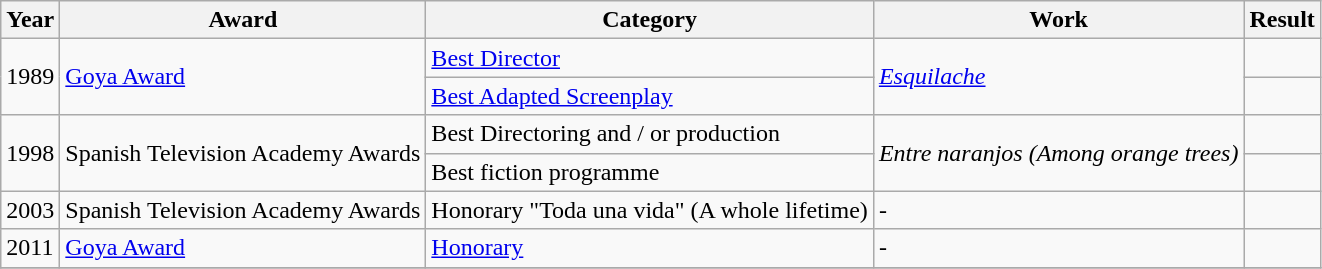<table class = "wikitable sortable">
<tr>
<th>Year</th>
<th>Award</th>
<th>Category</th>
<th>Work</th>
<th>Result</th>
</tr>
<tr>
<td rowspan="2">1989</td>
<td rowspan="2"><a href='#'>Goya Award</a></td>
<td><a href='#'>Best Director</a></td>
<td rowspan="2"><em><a href='#'>Esquilache</a></em></td>
<td></td>
</tr>
<tr>
<td><a href='#'>Best Adapted Screenplay</a></td>
<td></td>
</tr>
<tr>
<td rowspan="2">1998</td>
<td rowspan="2">Spanish Television Academy Awards</td>
<td>Best Directoring and / or production</td>
<td rowspan="2"><em>Entre naranjos (Among orange trees)</em></td>
<td></td>
</tr>
<tr>
<td>Best fiction programme</td>
<td></td>
</tr>
<tr>
<td>2003</td>
<td>Spanish Television Academy Awards</td>
<td>Honorary "Toda una vida" (A whole lifetime)</td>
<td>-</td>
<td></td>
</tr>
<tr>
<td>2011</td>
<td><a href='#'>Goya Award</a></td>
<td><a href='#'>Honorary</a></td>
<td>-</td>
<td></td>
</tr>
<tr>
</tr>
</table>
